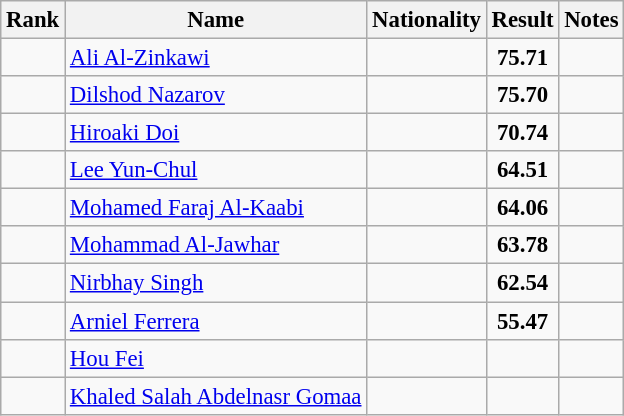<table class="wikitable sortable" style="text-align:center;font-size:95%">
<tr>
<th>Rank</th>
<th>Name</th>
<th>Nationality</th>
<th>Result</th>
<th>Notes</th>
</tr>
<tr>
<td></td>
<td align=left><a href='#'>Ali Al-Zinkawi</a></td>
<td align=left></td>
<td><strong>75.71</strong></td>
<td></td>
</tr>
<tr>
<td></td>
<td align=left><a href='#'>Dilshod Nazarov</a></td>
<td align=left></td>
<td><strong>75.70</strong></td>
<td></td>
</tr>
<tr>
<td></td>
<td align=left><a href='#'>Hiroaki Doi</a></td>
<td align=left></td>
<td><strong>70.74</strong></td>
<td></td>
</tr>
<tr>
<td></td>
<td align=left><a href='#'>Lee Yun-Chul</a></td>
<td align=left></td>
<td><strong>64.51</strong></td>
<td></td>
</tr>
<tr>
<td></td>
<td align=left><a href='#'>Mohamed Faraj Al-Kaabi</a></td>
<td align=left></td>
<td><strong>64.06</strong></td>
<td></td>
</tr>
<tr>
<td></td>
<td align=left><a href='#'>Mohammad Al-Jawhar</a></td>
<td align=left></td>
<td><strong>63.78</strong></td>
<td></td>
</tr>
<tr>
<td></td>
<td align=left><a href='#'>Nirbhay Singh</a></td>
<td align=left></td>
<td><strong>62.54</strong></td>
<td></td>
</tr>
<tr>
<td></td>
<td align=left><a href='#'>Arniel Ferrera</a></td>
<td align=left></td>
<td><strong>55.47</strong></td>
<td></td>
</tr>
<tr>
<td></td>
<td align=left><a href='#'>Hou Fei</a></td>
<td align=left></td>
<td><strong></strong></td>
<td></td>
</tr>
<tr>
<td></td>
<td align=left><a href='#'>Khaled Salah Abdelnasr Gomaa</a></td>
<td align=left></td>
<td><strong></strong></td>
<td></td>
</tr>
</table>
